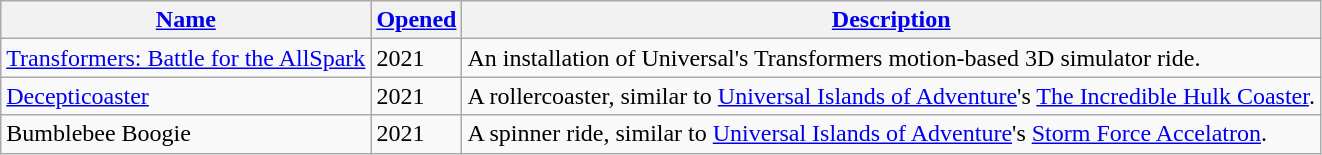<table class="wikitable">
<tr>
<th><a href='#'>Name</a></th>
<th><a href='#'>Opened</a></th>
<th><a href='#'>Description</a></th>
</tr>
<tr>
<td><a href='#'>Transformers: Battle for the AllSpark</a></td>
<td>2021</td>
<td>An installation of Universal's Transformers motion-based 3D simulator ride.</td>
</tr>
<tr>
<td><a href='#'>Decepticoaster</a></td>
<td>2021</td>
<td>A rollercoaster, similar to <a href='#'>Universal Islands of Adventure</a>'s <a href='#'>The Incredible Hulk Coaster</a>.</td>
</tr>
<tr>
<td>Bumblebee Boogie</td>
<td>2021</td>
<td>A spinner ride, similar to <a href='#'>Universal Islands of Adventure</a>'s <a href='#'>Storm Force Accelatron</a>.</td>
</tr>
</table>
